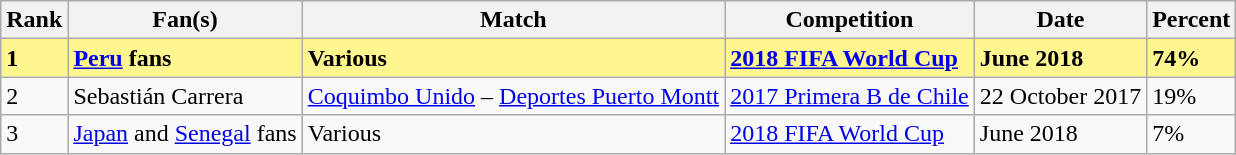<table class="wikitable">
<tr>
<th>Rank</th>
<th>Fan(s)</th>
<th>Match</th>
<th>Competition</th>
<th>Date</th>
<th>Percent</th>
</tr>
<tr style="background-color: #FFF68F; font-weight: bold;">
<td>1</td>
<td><a href='#'>Peru</a> fans</td>
<td>Various</td>
<td><a href='#'>2018 FIFA World Cup</a></td>
<td>June 2018</td>
<td>74%</td>
</tr>
<tr>
<td>2</td>
<td>Sebastián Carrera</td>
<td><a href='#'>Coquimbo Unido</a> – <a href='#'>Deportes Puerto Montt</a></td>
<td><a href='#'>2017 Primera B de Chile</a></td>
<td>22 October 2017</td>
<td>19%</td>
</tr>
<tr>
<td>3</td>
<td><a href='#'>Japan</a> and <a href='#'>Senegal</a> fans</td>
<td>Various</td>
<td><a href='#'>2018 FIFA World Cup</a></td>
<td>June 2018</td>
<td>7%</td>
</tr>
</table>
